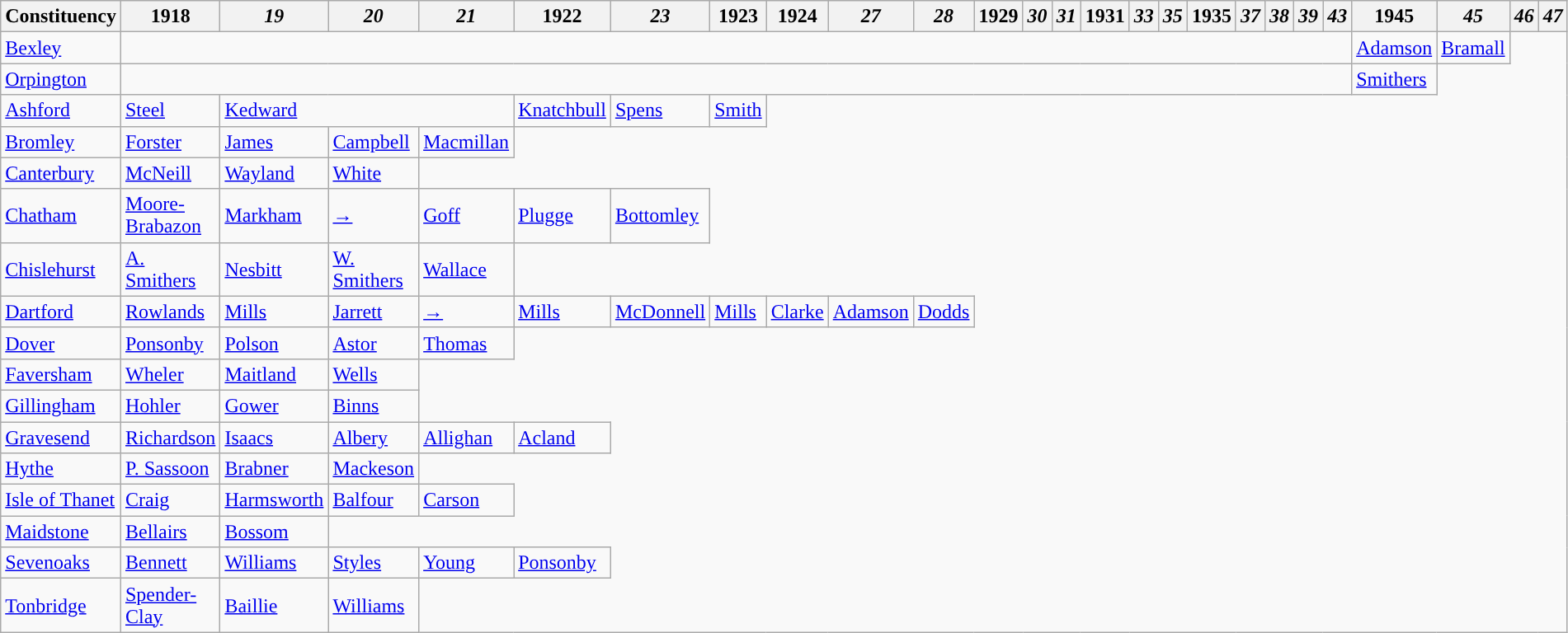<table class="wikitable">
<tr>
<th>Constituency</th>
<th>1918</th>
<th><em>19</em></th>
<th><em>20</em></th>
<th><em>21</em></th>
<th>1922</th>
<th><em>23</em></th>
<th>1923</th>
<th>1924</th>
<th><em>27</em></th>
<th><em>28</em></th>
<th>1929</th>
<th><em>30</em></th>
<th><em>31</em></th>
<th>1931</th>
<th><em>33</em></th>
<th><em>35</em></th>
<th>1935</th>
<th><em>37</em></th>
<th><em>38</em></th>
<th><em>39</em></th>
<th><em>43</em></th>
<th>1945</th>
<th><em>45</em></th>
<th><em>46</em></th>
<th><em>47</em></th>
</tr>
<tr>
<td><a href='#'>Bexley</a></td>
<td colspan="21"></td>
<td><a href='#'>Adamson</a></td>
<td><a href='#'>Bramall</a></td>
</tr>
<tr>
<td><a href='#'>Orpington</a></td>
<td colspan="21"></td>
<td><a href='#'>Smithers</a></td>
</tr>
<tr>
<td><a href='#'>Ashford</a></td>
<td><a href='#'>Steel</a></td>
<td colspan="3"><a href='#'>Kedward</a></td>
<td><a href='#'>Knatchbull</a></td>
<td><a href='#'>Spens</a></td>
<td><a href='#'>Smith</a></td>
</tr>
<tr>
<td><a href='#'>Bromley</a></td>
<td><a href='#'>Forster</a></td>
<td><a href='#'>James</a></td>
<td><a href='#'>Campbell</a></td>
<td><a href='#'>Macmillan</a></td>
</tr>
<tr>
<td><a href='#'>Canterbury</a></td>
<td><a href='#'>McNeill</a></td>
<td><a href='#'>Wayland</a></td>
<td><a href='#'>White</a></td>
</tr>
<tr>
<td><a href='#'>Chatham</a></td>
<td><a href='#'>Moore-Brabazon</a></td>
<td><a href='#'>Markham</a></td>
<td><a href='#'>→</a></td>
<td><a href='#'>Goff</a></td>
<td><a href='#'>Plugge</a></td>
<td><a href='#'>Bottomley</a></td>
</tr>
<tr>
<td><a href='#'>Chislehurst</a></td>
<td><a href='#'>A. Smithers</a></td>
<td><a href='#'>Nesbitt</a></td>
<td><a href='#'>W. Smithers</a></td>
<td><a href='#'>Wallace</a></td>
</tr>
<tr>
<td><a href='#'>Dartford</a></td>
<td><a href='#'>Rowlands</a></td>
<td><a href='#'>Mills</a></td>
<td><a href='#'>Jarrett</a></td>
<td><a href='#'>→</a></td>
<td><a href='#'>Mills</a></td>
<td><a href='#'>McDonnell</a></td>
<td><a href='#'>Mills</a></td>
<td><a href='#'>Clarke</a></td>
<td><a href='#'>Adamson</a></td>
<td><a href='#'>Dodds</a></td>
</tr>
<tr>
<td><a href='#'>Dover</a></td>
<td><a href='#'>Ponsonby</a></td>
<td><a href='#'>Polson</a></td>
<td><a href='#'>Astor</a></td>
<td><a href='#'>Thomas</a></td>
</tr>
<tr>
<td><a href='#'>Faversham</a></td>
<td><a href='#'>Wheler</a></td>
<td><a href='#'>Maitland</a></td>
<td><a href='#'>Wells</a></td>
</tr>
<tr>
<td><a href='#'>Gillingham</a></td>
<td><a href='#'>Hohler</a></td>
<td><a href='#'>Gower</a></td>
<td><a href='#'>Binns</a></td>
</tr>
<tr>
<td><a href='#'>Gravesend</a></td>
<td><a href='#'>Richardson</a></td>
<td><a href='#'>Isaacs</a></td>
<td><a href='#'>Albery</a></td>
<td><a href='#'>Allighan</a></td>
<td><a href='#'>Acland</a></td>
</tr>
<tr>
<td><a href='#'>Hythe</a></td>
<td><a href='#'>P. Sassoon</a></td>
<td><a href='#'>Brabner</a></td>
<td><a href='#'>Mackeson</a></td>
</tr>
<tr>
<td><a href='#'>Isle of Thanet</a></td>
<td><a href='#'>Craig</a></td>
<td><a href='#'>Harmsworth</a></td>
<td><a href='#'>Balfour</a></td>
<td><a href='#'>Carson</a></td>
</tr>
<tr>
<td><a href='#'>Maidstone</a></td>
<td><a href='#'>Bellairs</a></td>
<td><a href='#'>Bossom</a></td>
</tr>
<tr>
<td><a href='#'>Sevenoaks</a></td>
<td><a href='#'>Bennett</a></td>
<td><a href='#'>Williams</a></td>
<td><a href='#'>Styles</a></td>
<td><a href='#'>Young</a></td>
<td><a href='#'>Ponsonby</a></td>
</tr>
<tr>
<td><a href='#'>Tonbridge</a></td>
<td><a href='#'>Spender-Clay</a></td>
<td><a href='#'>Baillie</a></td>
<td><a href='#'>Williams</a></td>
</tr>
</table>
